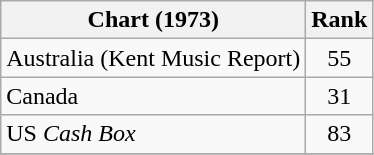<table class="wikitable sortable">
<tr>
<th align="left">Chart (1973)</th>
<th style="text-align:center;">Rank</th>
</tr>
<tr>
<td>Australia (Kent Music Report)</td>
<td style="text-align:center;">55</td>
</tr>
<tr>
<td>Canada</td>
<td style="text-align:center;">31</td>
</tr>
<tr>
<td>US <em>Cash Box</em></td>
<td style="text-align:center;">83</td>
</tr>
<tr>
</tr>
</table>
